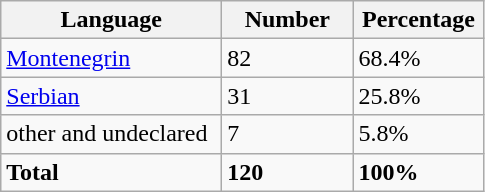<table class="wikitable">
<tr>
<th width="140px">Language</th>
<th width="80px">Number</th>
<th width="80px">Percentage</th>
</tr>
<tr>
<td><a href='#'>Montenegrin</a></td>
<td>82</td>
<td>68.4%</td>
</tr>
<tr>
<td><a href='#'>Serbian</a></td>
<td>31</td>
<td>25.8%</td>
</tr>
<tr>
<td>other and undeclared</td>
<td>7</td>
<td>5.8%</td>
</tr>
<tr>
<td><strong>Total</strong></td>
<td><strong>120</strong></td>
<td><strong>100%</strong></td>
</tr>
</table>
